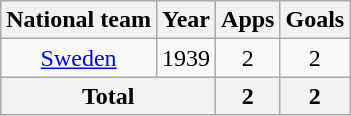<table class=wikitable style=text-align:center>
<tr>
<th>National team</th>
<th>Year</th>
<th>Apps</th>
<th>Goals</th>
</tr>
<tr>
<td><a href='#'>Sweden</a></td>
<td>1939</td>
<td>2</td>
<td>2</td>
</tr>
<tr>
<th colspan="2">Total</th>
<th>2</th>
<th>2</th>
</tr>
</table>
